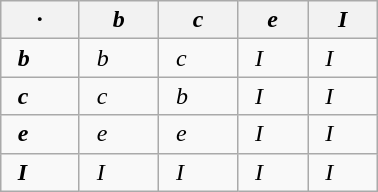<table class="wikitable" style="margin:1em auto; width:20%;">
<tr>
<th>·</th>
<th><em>b</em></th>
<th><em>c</em></th>
<th><em>e</em></th>
<th><em>I</em></th>
</tr>
<tr>
<td>  <strong> <em>b</em> </strong></td>
<td>  <em>b</em></td>
<td>  <em>c</em></td>
<td>  <em>I</em></td>
<td>  <em>I</em></td>
</tr>
<tr>
<td>  <strong> <em>c</em> </strong></td>
<td>  <em>c</em></td>
<td>  <em>b</em></td>
<td>  <em>I</em></td>
<td>  <em>I</em></td>
</tr>
<tr>
<td>  <strong> <em>e</em> </strong></td>
<td>  <em>e</em></td>
<td>  <em>e</em></td>
<td>  <em>I</em></td>
<td>  <em>I</em></td>
</tr>
<tr>
<td>  <strong> <em>I</em> </strong></td>
<td>  <em>I</em></td>
<td>  <em>I</em></td>
<td>  <em>I</em></td>
<td>  <em>I</em></td>
</tr>
</table>
